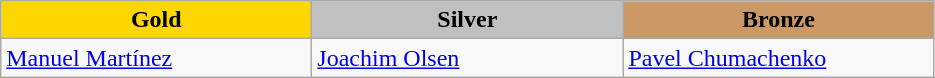<table class="wikitable" style="text-align:left">
<tr align="center">
<td width=200 bgcolor=gold><strong>Gold</strong></td>
<td width=200 bgcolor=silver><strong>Silver</strong></td>
<td width=200 bgcolor=CC9966><strong>Bronze</strong></td>
</tr>
<tr>
<td><a href='#'>Manuel Martínez</a><br><em></em></td>
<td><a href='#'>Joachim Olsen</a><br><em></em></td>
<td><a href='#'>Pavel Chumachenko</a><br><em></em></td>
</tr>
</table>
